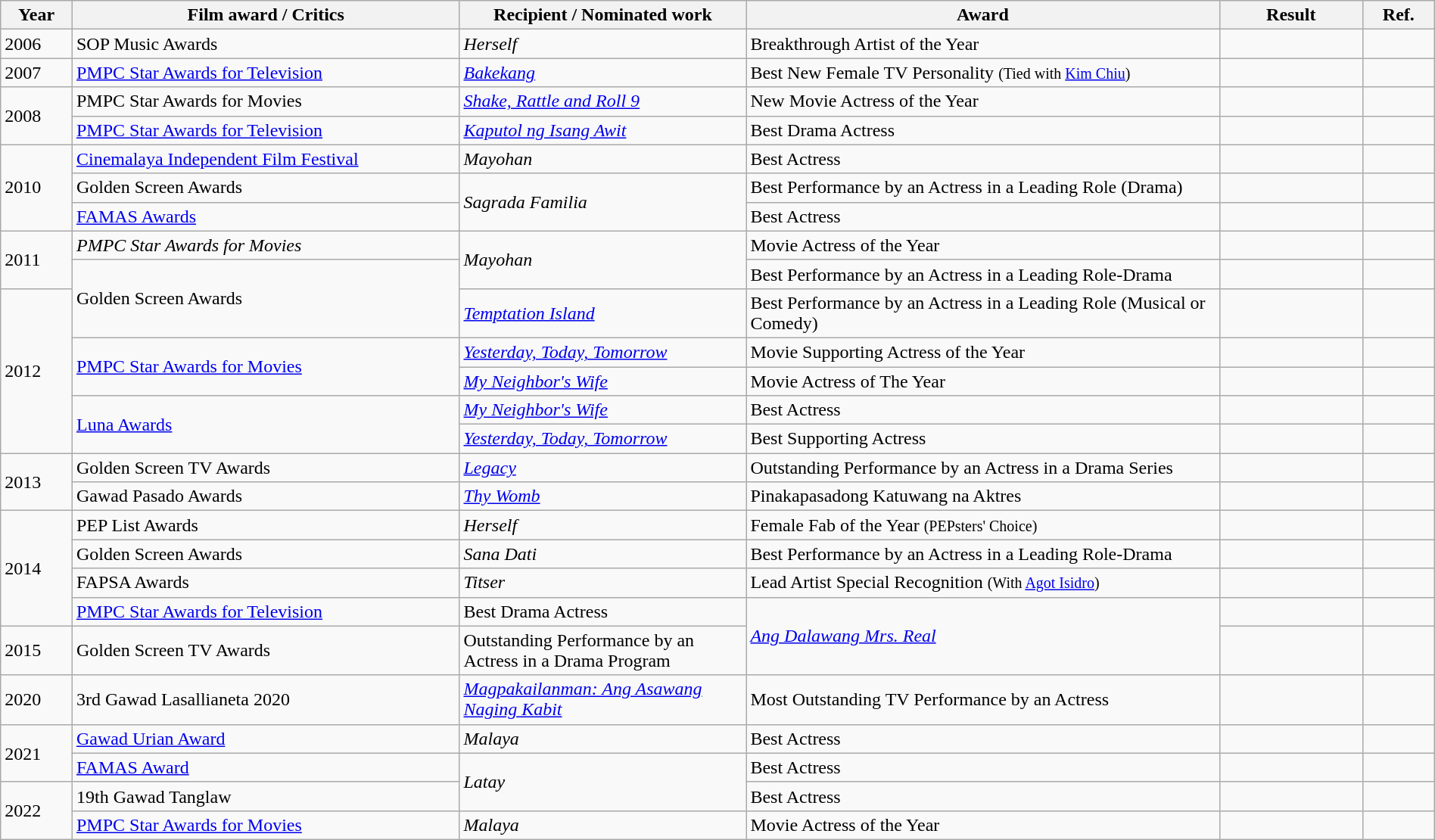<table class="wikitable" style="width:100%">
<tr>
<th scope="col" width=" 5%" style="white-space: nowrap;">Year</th>
<th scope="col" width="27%" style="white-space: nowrap;">Film award / Critics</th>
<th scope="col" width="20%" style="white-space: nowrap;">Recipient / Nominated work</th>
<th scope="col" width="33%" style="white-space: nowrap;">Award</th>
<th scope="col" width="10%" style="white-space: nowrap;">Result</th>
<th scope="col" width="5%" style="white-space: nowrap;">Ref.</th>
</tr>
<tr>
<td>2006</td>
<td>SOP Music Awards</td>
<td><em>Herself</em></td>
<td>Breakthrough Artist of the Year</td>
<td></td>
<td></td>
</tr>
<tr>
<td>2007</td>
<td><a href='#'>PMPC Star Awards for Television</a></td>
<td><em><a href='#'>Bakekang</a></em></td>
<td>Best New Female TV Personality <small>(Tied with <a href='#'>Kim Chiu</a>)</small></td>
<td></td>
<td></td>
</tr>
<tr>
<td rowspan="2">2008</td>
<td>PMPC Star Awards for Movies</td>
<td><em><a href='#'>Shake, Rattle and Roll 9</a></em></td>
<td>New Movie Actress of the Year</td>
<td></td>
<td></td>
</tr>
<tr>
<td><a href='#'>PMPC Star Awards for Television</a></td>
<td><em><a href='#'>Kaputol ng Isang Awit</a></em></td>
<td>Best Drama Actress</td>
<td></td>
<td></td>
</tr>
<tr>
<td rowspan="3">2010</td>
<td><a href='#'>Cinemalaya Independent Film Festival</a></td>
<td><em>Mayohan</em></td>
<td>Best Actress</td>
<td></td>
<td></td>
</tr>
<tr>
<td>Golden Screen Awards</td>
<td rowspan="2"><em>Sagrada Familia</em></td>
<td>Best Performance by an Actress in a Leading Role (Drama)</td>
<td></td>
<td></td>
</tr>
<tr>
<td><a href='#'>FAMAS Awards</a></td>
<td>Best Actress</td>
<td></td>
<td></td>
</tr>
<tr>
<td rowspan="2">2011</td>
<td><em>PMPC Star Awards for Movies</em></td>
<td rowspan="2"><em>Mayohan</em></td>
<td>Movie Actress of the Year</td>
<td></td>
<td></td>
</tr>
<tr>
<td rowspan="2">Golden Screen Awards</td>
<td>Best Performance by an Actress in a Leading Role-Drama</td>
<td></td>
<td></td>
</tr>
<tr>
<td rowspan="5">2012</td>
<td><em><a href='#'>Temptation Island</a></em></td>
<td>Best Performance by an Actress in a Leading Role (Musical or Comedy)</td>
<td></td>
<td></td>
</tr>
<tr>
<td rowspan="2"><a href='#'>PMPC Star Awards for Movies</a></td>
<td><em><a href='#'>Yesterday, Today, Tomorrow</a></em></td>
<td>Movie Supporting Actress of the Year</td>
<td></td>
<td></td>
</tr>
<tr>
<td><em><a href='#'>My Neighbor's Wife</a></em></td>
<td>Movie Actress of The Year</td>
<td></td>
<td></td>
</tr>
<tr>
<td rowspan="2"><a href='#'>Luna Awards</a></td>
<td><em><a href='#'>My Neighbor's Wife</a></em></td>
<td>Best Actress</td>
<td></td>
<td></td>
</tr>
<tr>
<td><em><a href='#'>Yesterday, Today, Tomorrow</a></em></td>
<td>Best Supporting Actress</td>
<td></td>
<td></td>
</tr>
<tr>
<td rowspan="2">2013</td>
<td>Golden Screen TV Awards</td>
<td><em><a href='#'>Legacy</a></em></td>
<td>Outstanding Performance by an Actress in a Drama Series</td>
<td></td>
<td></td>
</tr>
<tr>
<td>Gawad Pasado Awards</td>
<td><em><a href='#'>Thy Womb</a></em></td>
<td>Pinakapasadong Katuwang na Aktres</td>
<td></td>
<td></td>
</tr>
<tr>
<td rowspan="4">2014</td>
<td>PEP List Awards</td>
<td><em>Herself</em></td>
<td>Female Fab of the Year <small>(PEPsters' Choice)</small></td>
<td></td>
<td></td>
</tr>
<tr>
<td>Golden Screen Awards</td>
<td><em>Sana Dati</em></td>
<td>Best Performance by an Actress in a Leading Role-Drama</td>
<td></td>
<td></td>
</tr>
<tr>
<td>FAPSA Awards</td>
<td><em>Titser</em></td>
<td>Lead Artist Special Recognition <small>(With <a href='#'>Agot Isidro</a>)</small></td>
<td></td>
<td></td>
</tr>
<tr>
<td><a href='#'>PMPC Star Awards for Television</a></td>
<td>Best Drama Actress</td>
<td rowspan="2"><em><a href='#'>Ang Dalawang Mrs. Real</a></em></td>
<td></td>
<td></td>
</tr>
<tr>
<td>2015</td>
<td>Golden Screen TV Awards</td>
<td>Outstanding Performance by an Actress in a Drama Program</td>
<td></td>
<td></td>
</tr>
<tr>
<td>2020</td>
<td>3rd Gawad Lasallianeta 2020</td>
<td><em><a href='#'>Magpakailanman: Ang Asawang Naging Kabit</a></em></td>
<td>Most Outstanding TV Performance by an Actress</td>
<td></td>
<td></td>
</tr>
<tr>
<td rowspan="2">2021</td>
<td><a href='#'>Gawad Urian Award</a></td>
<td><em>Malaya</em></td>
<td>Best Actress</td>
<td></td>
<td></td>
</tr>
<tr>
<td><a href='#'>FAMAS Award</a></td>
<td rowspan="2"><em>Latay</em></td>
<td>Best Actress</td>
<td></td>
<td></td>
</tr>
<tr>
<td rowspan="2">2022</td>
<td>19th Gawad Tanglaw</td>
<td>Best Actress</td>
<td></td>
<td></td>
</tr>
<tr>
<td><a href='#'>PMPC Star Awards for Movies</a></td>
<td><em>Malaya</em></td>
<td>Movie Actress of the Year</td>
<td></td>
<td></td>
</tr>
</table>
